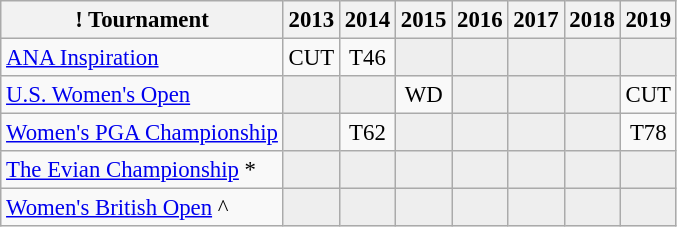<table class="wikitable" style="font-size:95%;text-align:center;">
<tr>
<th>! Tournament</th>
<th>2013</th>
<th>2014</th>
<th>2015</th>
<th>2016</th>
<th>2017</th>
<th>2018</th>
<th>2019</th>
</tr>
<tr>
<td align=left><a href='#'>ANA Inspiration</a></td>
<td>CUT</td>
<td>T46</td>
<td style="background:#eeeeee;"></td>
<td style="background:#eeeeee;"></td>
<td style="background:#eeeeee;"></td>
<td style="background:#eeeeee;"></td>
<td style="background:#eeeeee;"></td>
</tr>
<tr>
<td align=left><a href='#'>U.S. Women's Open</a></td>
<td style="background:#eeeeee;"></td>
<td style="background:#eeeeee;"></td>
<td>WD</td>
<td style="background:#eeeeee;"></td>
<td style="background:#eeeeee;"></td>
<td style="background:#eeeeee;"></td>
<td>CUT</td>
</tr>
<tr>
<td align=left><a href='#'>Women's PGA Championship</a></td>
<td style="background:#eeeeee;"></td>
<td>T62</td>
<td style="background:#eeeeee;"></td>
<td style="background:#eeeeee;"></td>
<td style="background:#eeeeee;"></td>
<td style="background:#eeeeee;"></td>
<td>T78</td>
</tr>
<tr>
<td align=left><a href='#'>The Evian Championship</a> *</td>
<td style="background:#eeeeee;"></td>
<td style="background:#eeeeee;"></td>
<td style="background:#eeeeee;"></td>
<td style="background:#eeeeee;"></td>
<td style="background:#eeeeee;"></td>
<td style="background:#eeeeee;"></td>
<td style="background:#eeeeee;"></td>
</tr>
<tr>
<td align=left><a href='#'>Women's British Open</a> ^</td>
<td style="background:#eeeeee;"></td>
<td style="background:#eeeeee;"></td>
<td style="background:#eeeeee;"></td>
<td style="background:#eeeeee;"></td>
<td style="background:#eeeeee;"></td>
<td style="background:#eeeeee;"></td>
<td style="background:#eeeeee;"></td>
</tr>
</table>
